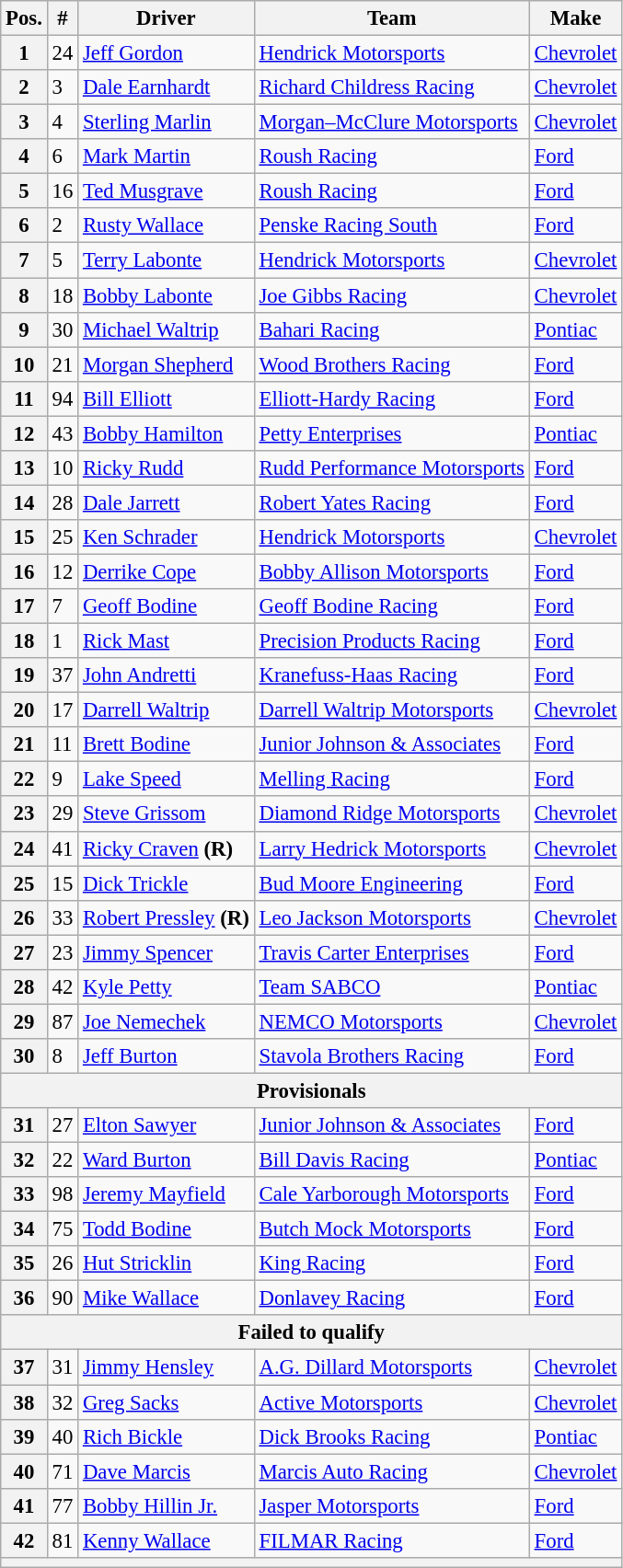<table class="wikitable" style="font-size:95%">
<tr>
<th>Pos.</th>
<th>#</th>
<th>Driver</th>
<th>Team</th>
<th>Make</th>
</tr>
<tr>
<th>1</th>
<td>24</td>
<td><a href='#'>Jeff Gordon</a></td>
<td><a href='#'>Hendrick Motorsports</a></td>
<td><a href='#'>Chevrolet</a></td>
</tr>
<tr>
<th>2</th>
<td>3</td>
<td><a href='#'>Dale Earnhardt</a></td>
<td><a href='#'>Richard Childress Racing</a></td>
<td><a href='#'>Chevrolet</a></td>
</tr>
<tr>
<th>3</th>
<td>4</td>
<td><a href='#'>Sterling Marlin</a></td>
<td><a href='#'>Morgan–McClure Motorsports</a></td>
<td><a href='#'>Chevrolet</a></td>
</tr>
<tr>
<th>4</th>
<td>6</td>
<td><a href='#'>Mark Martin</a></td>
<td><a href='#'>Roush Racing</a></td>
<td><a href='#'>Ford</a></td>
</tr>
<tr>
<th>5</th>
<td>16</td>
<td><a href='#'>Ted Musgrave</a></td>
<td><a href='#'>Roush Racing</a></td>
<td><a href='#'>Ford</a></td>
</tr>
<tr>
<th>6</th>
<td>2</td>
<td><a href='#'>Rusty Wallace</a></td>
<td><a href='#'>Penske Racing South</a></td>
<td><a href='#'>Ford</a></td>
</tr>
<tr>
<th>7</th>
<td>5</td>
<td><a href='#'>Terry Labonte</a></td>
<td><a href='#'>Hendrick Motorsports</a></td>
<td><a href='#'>Chevrolet</a></td>
</tr>
<tr>
<th>8</th>
<td>18</td>
<td><a href='#'>Bobby Labonte</a></td>
<td><a href='#'>Joe Gibbs Racing</a></td>
<td><a href='#'>Chevrolet</a></td>
</tr>
<tr>
<th>9</th>
<td>30</td>
<td><a href='#'>Michael Waltrip</a></td>
<td><a href='#'>Bahari Racing</a></td>
<td><a href='#'>Pontiac</a></td>
</tr>
<tr>
<th>10</th>
<td>21</td>
<td><a href='#'>Morgan Shepherd</a></td>
<td><a href='#'>Wood Brothers Racing</a></td>
<td><a href='#'>Ford</a></td>
</tr>
<tr>
<th>11</th>
<td>94</td>
<td><a href='#'>Bill Elliott</a></td>
<td><a href='#'>Elliott-Hardy Racing</a></td>
<td><a href='#'>Ford</a></td>
</tr>
<tr>
<th>12</th>
<td>43</td>
<td><a href='#'>Bobby Hamilton</a></td>
<td><a href='#'>Petty Enterprises</a></td>
<td><a href='#'>Pontiac</a></td>
</tr>
<tr>
<th>13</th>
<td>10</td>
<td><a href='#'>Ricky Rudd</a></td>
<td><a href='#'>Rudd Performance Motorsports</a></td>
<td><a href='#'>Ford</a></td>
</tr>
<tr>
<th>14</th>
<td>28</td>
<td><a href='#'>Dale Jarrett</a></td>
<td><a href='#'>Robert Yates Racing</a></td>
<td><a href='#'>Ford</a></td>
</tr>
<tr>
<th>15</th>
<td>25</td>
<td><a href='#'>Ken Schrader</a></td>
<td><a href='#'>Hendrick Motorsports</a></td>
<td><a href='#'>Chevrolet</a></td>
</tr>
<tr>
<th>16</th>
<td>12</td>
<td><a href='#'>Derrike Cope</a></td>
<td><a href='#'>Bobby Allison Motorsports</a></td>
<td><a href='#'>Ford</a></td>
</tr>
<tr>
<th>17</th>
<td>7</td>
<td><a href='#'>Geoff Bodine</a></td>
<td><a href='#'>Geoff Bodine Racing</a></td>
<td><a href='#'>Ford</a></td>
</tr>
<tr>
<th>18</th>
<td>1</td>
<td><a href='#'>Rick Mast</a></td>
<td><a href='#'>Precision Products Racing</a></td>
<td><a href='#'>Ford</a></td>
</tr>
<tr>
<th>19</th>
<td>37</td>
<td><a href='#'>John Andretti</a></td>
<td><a href='#'>Kranefuss-Haas Racing</a></td>
<td><a href='#'>Ford</a></td>
</tr>
<tr>
<th>20</th>
<td>17</td>
<td><a href='#'>Darrell Waltrip</a></td>
<td><a href='#'>Darrell Waltrip Motorsports</a></td>
<td><a href='#'>Chevrolet</a></td>
</tr>
<tr>
<th>21</th>
<td>11</td>
<td><a href='#'>Brett Bodine</a></td>
<td><a href='#'>Junior Johnson & Associates</a></td>
<td><a href='#'>Ford</a></td>
</tr>
<tr>
<th>22</th>
<td>9</td>
<td><a href='#'>Lake Speed</a></td>
<td><a href='#'>Melling Racing</a></td>
<td><a href='#'>Ford</a></td>
</tr>
<tr>
<th>23</th>
<td>29</td>
<td><a href='#'>Steve Grissom</a></td>
<td><a href='#'>Diamond Ridge Motorsports</a></td>
<td><a href='#'>Chevrolet</a></td>
</tr>
<tr>
<th>24</th>
<td>41</td>
<td><a href='#'>Ricky Craven</a> <strong>(R)</strong></td>
<td><a href='#'>Larry Hedrick Motorsports</a></td>
<td><a href='#'>Chevrolet</a></td>
</tr>
<tr>
<th>25</th>
<td>15</td>
<td><a href='#'>Dick Trickle</a></td>
<td><a href='#'>Bud Moore Engineering</a></td>
<td><a href='#'>Ford</a></td>
</tr>
<tr>
<th>26</th>
<td>33</td>
<td><a href='#'>Robert Pressley</a> <strong>(R)</strong></td>
<td><a href='#'>Leo Jackson Motorsports</a></td>
<td><a href='#'>Chevrolet</a></td>
</tr>
<tr>
<th>27</th>
<td>23</td>
<td><a href='#'>Jimmy Spencer</a></td>
<td><a href='#'>Travis Carter Enterprises</a></td>
<td><a href='#'>Ford</a></td>
</tr>
<tr>
<th>28</th>
<td>42</td>
<td><a href='#'>Kyle Petty</a></td>
<td><a href='#'>Team SABCO</a></td>
<td><a href='#'>Pontiac</a></td>
</tr>
<tr>
<th>29</th>
<td>87</td>
<td><a href='#'>Joe Nemechek</a></td>
<td><a href='#'>NEMCO Motorsports</a></td>
<td><a href='#'>Chevrolet</a></td>
</tr>
<tr>
<th>30</th>
<td>8</td>
<td><a href='#'>Jeff Burton</a></td>
<td><a href='#'>Stavola Brothers Racing</a></td>
<td><a href='#'>Ford</a></td>
</tr>
<tr>
<th colspan="5">Provisionals</th>
</tr>
<tr>
<th>31</th>
<td>27</td>
<td><a href='#'>Elton Sawyer</a></td>
<td><a href='#'>Junior Johnson & Associates</a></td>
<td><a href='#'>Ford</a></td>
</tr>
<tr>
<th>32</th>
<td>22</td>
<td><a href='#'>Ward Burton</a></td>
<td><a href='#'>Bill Davis Racing</a></td>
<td><a href='#'>Pontiac</a></td>
</tr>
<tr>
<th>33</th>
<td>98</td>
<td><a href='#'>Jeremy Mayfield</a></td>
<td><a href='#'>Cale Yarborough Motorsports</a></td>
<td><a href='#'>Ford</a></td>
</tr>
<tr>
<th>34</th>
<td>75</td>
<td><a href='#'>Todd Bodine</a></td>
<td><a href='#'>Butch Mock Motorsports</a></td>
<td><a href='#'>Ford</a></td>
</tr>
<tr>
<th>35</th>
<td>26</td>
<td><a href='#'>Hut Stricklin</a></td>
<td><a href='#'>King Racing</a></td>
<td><a href='#'>Ford</a></td>
</tr>
<tr>
<th>36</th>
<td>90</td>
<td><a href='#'>Mike Wallace</a></td>
<td><a href='#'>Donlavey Racing</a></td>
<td><a href='#'>Ford</a></td>
</tr>
<tr>
<th colspan="5">Failed to qualify</th>
</tr>
<tr>
<th>37</th>
<td>31</td>
<td><a href='#'>Jimmy Hensley</a></td>
<td><a href='#'>A.G. Dillard Motorsports</a></td>
<td><a href='#'>Chevrolet</a></td>
</tr>
<tr>
<th>38</th>
<td>32</td>
<td><a href='#'>Greg Sacks</a></td>
<td><a href='#'>Active Motorsports</a></td>
<td><a href='#'>Chevrolet</a></td>
</tr>
<tr>
<th>39</th>
<td>40</td>
<td><a href='#'>Rich Bickle</a></td>
<td><a href='#'>Dick Brooks Racing</a></td>
<td><a href='#'>Pontiac</a></td>
</tr>
<tr>
<th>40</th>
<td>71</td>
<td><a href='#'>Dave Marcis</a></td>
<td><a href='#'>Marcis Auto Racing</a></td>
<td><a href='#'>Chevrolet</a></td>
</tr>
<tr>
<th>41</th>
<td>77</td>
<td><a href='#'>Bobby Hillin Jr.</a></td>
<td><a href='#'>Jasper Motorsports</a></td>
<td><a href='#'>Ford</a></td>
</tr>
<tr>
<th>42</th>
<td>81</td>
<td><a href='#'>Kenny Wallace</a></td>
<td><a href='#'>FILMAR Racing</a></td>
<td><a href='#'>Ford</a></td>
</tr>
<tr>
<th colspan="5"></th>
</tr>
</table>
